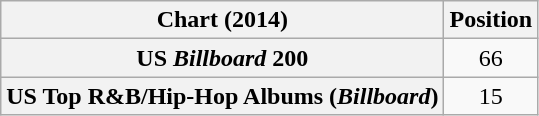<table class="wikitable sortable plainrowheaders">
<tr>
<th>Chart (2014)</th>
<th>Position</th>
</tr>
<tr>
<th scope="row">US <em>Billboard</em> 200</th>
<td style="text-align:center">66</td>
</tr>
<tr>
<th scope="row">US Top R&B/Hip-Hop Albums (<em>Billboard</em>)</th>
<td style="text-align:center">15</td>
</tr>
</table>
